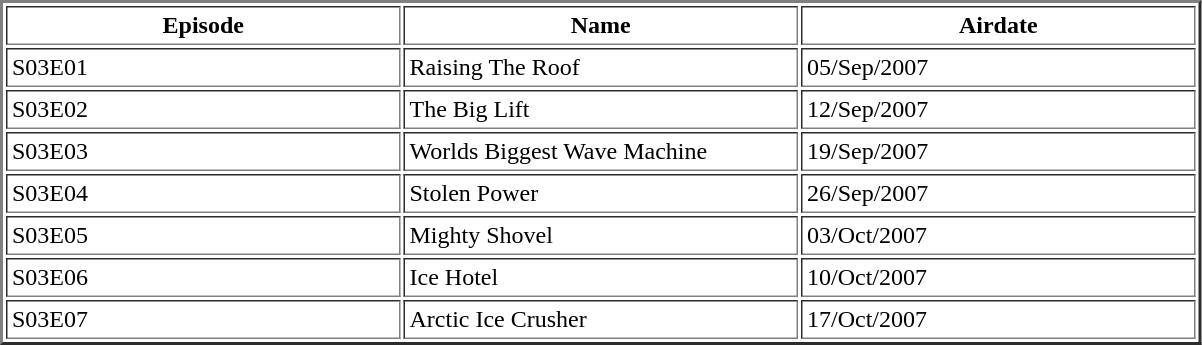<table border="2" cellpadding="3">
<tr>
<th style="width: 255px;">Episode</th>
<th style="width: 255px;">Name</th>
<th style="width: 255px;">Airdate</th>
</tr>
<tr>
<td>S03E01</td>
<td>Raising The Roof</td>
<td>05/Sep/2007</td>
</tr>
<tr>
<td>S03E02</td>
<td>The Big Lift</td>
<td>12/Sep/2007</td>
</tr>
<tr>
<td>S03E03</td>
<td>Worlds Biggest Wave Machine</td>
<td>19/Sep/2007</td>
</tr>
<tr>
<td>S03E04</td>
<td>Stolen Power</td>
<td>26/Sep/2007</td>
</tr>
<tr>
<td>S03E05</td>
<td>Mighty Shovel</td>
<td>03/Oct/2007</td>
</tr>
<tr>
<td>S03E06</td>
<td>Ice Hotel</td>
<td>10/Oct/2007</td>
</tr>
<tr>
<td>S03E07</td>
<td>Arctic Ice Crusher</td>
<td>17/Oct/2007</td>
</tr>
</table>
